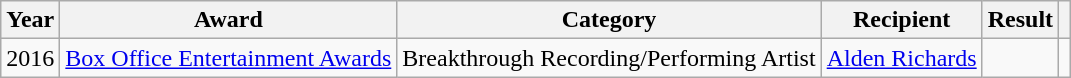<table class="wikitable">
<tr>
<th>Year</th>
<th>Award</th>
<th>Category</th>
<th>Recipient</th>
<th>Result</th>
<th></th>
</tr>
<tr>
<td>2016</td>
<td><a href='#'>Box Office Entertainment Awards</a></td>
<td>Breakthrough Recording/Performing Artist</td>
<td><a href='#'>Alden Richards</a></td>
<td></td>
<td></td>
</tr>
</table>
